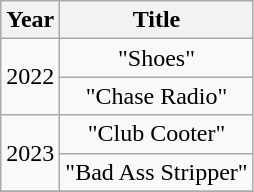<table class="wikitable plainrowheaders" style="text-align:center;">
<tr>
<th>Year</th>
<th>Title</th>
</tr>
<tr>
<td rowspan="2">2022</td>
<td>"Shoes"</td>
</tr>
<tr>
<td>"Chase Radio"</td>
</tr>
<tr>
<td rowspan="2">2023</td>
<td>"Club Cooter"</td>
</tr>
<tr>
<td>"Bad Ass Stripper"</td>
</tr>
<tr>
</tr>
</table>
